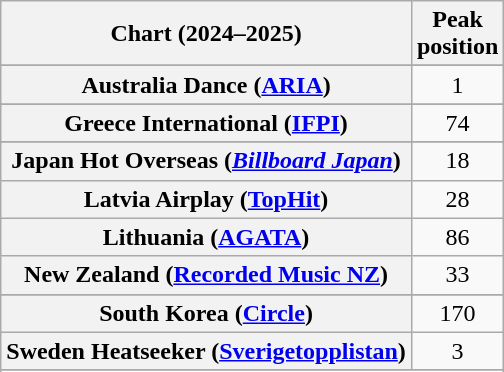<table class="wikitable sortable plainrowheaders" style="text-align:center">
<tr>
<th scope="col">Chart (2024–2025)</th>
<th scope="col">Peak<br>position</th>
</tr>
<tr>
</tr>
<tr>
<th scope="row">Australia Dance (<a href='#'>ARIA</a>)</th>
<td>1</td>
</tr>
<tr>
</tr>
<tr>
</tr>
<tr>
</tr>
<tr>
</tr>
<tr>
<th scope="row">Greece International (<a href='#'>IFPI</a>)</th>
<td>74</td>
</tr>
<tr>
</tr>
<tr>
<th scope="row">Japan Hot Overseas (<em><a href='#'>Billboard Japan</a></em>)</th>
<td>18</td>
</tr>
<tr>
<th scope="row">Latvia Airplay (<a href='#'>TopHit</a>)</th>
<td>28</td>
</tr>
<tr>
<th scope="row">Lithuania (<a href='#'>AGATA</a>)</th>
<td>86</td>
</tr>
<tr>
<th scope="row">New Zealand (<a href='#'>Recorded Music NZ</a>)</th>
<td>33</td>
</tr>
<tr>
</tr>
<tr>
</tr>
<tr>
<th scope="row">South Korea  (<a href='#'>Circle</a>)</th>
<td>170</td>
</tr>
<tr>
<th scope="row">Sweden Heatseeker (<a href='#'>Sverigetopplistan</a>)</th>
<td>3</td>
</tr>
<tr>
</tr>
<tr>
</tr>
<tr>
</tr>
<tr>
</tr>
<tr>
</tr>
<tr>
</tr>
</table>
